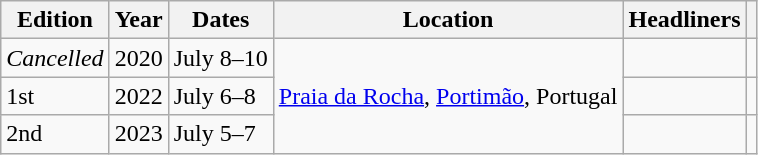<table class="wikitable sortable">
<tr>
<th>Edition</th>
<th>Year</th>
<th>Dates</th>
<th>Location</th>
<th class="unsortable">Headliners</th>
<th class="unsortable"></th>
</tr>
<tr>
<td><em>Cancelled</em></td>
<td>2020</td>
<td>July 8–10</td>
<td rowspan="3"><a href='#'>Praia da Rocha</a>, <a href='#'>Portimão</a>, Portugal</td>
<td></td>
<td align="center"></td>
</tr>
<tr>
<td>1st</td>
<td>2022</td>
<td>July 6–8</td>
<td></td>
<td align="center"></td>
</tr>
<tr>
<td>2nd</td>
<td>2023</td>
<td>July 5–7</td>
<td></td>
<td align="center"></td>
</tr>
</table>
